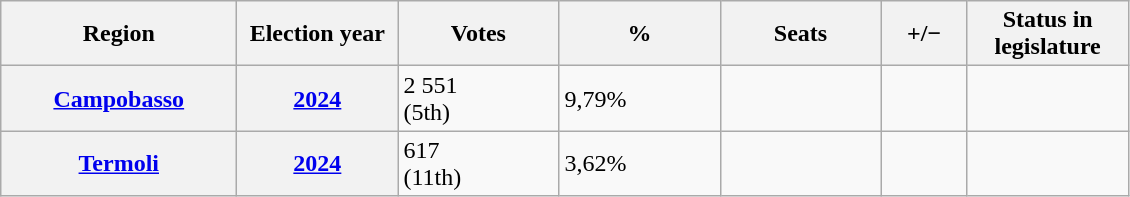<table class="wikitable" style="border:1px #AAAAFF solid">
<tr>
<th width="150px">Region</th>
<th width="100px">Election year</th>
<th width="100px">Votes</th>
<th width="100px">%</th>
<th width="100px">Seats</th>
<th width="50px">+/−</th>
<th width="100px">Status in legislature</th>
</tr>
<tr>
<th><a href='#'>Campobasso</a></th>
<th><a href='#'>2024</a></th>
<td>2 551<br>(5th)</td>
<td>9,79%</td>
<td></td>
<td></td>
<td></td>
</tr>
<tr>
<th><a href='#'>Termoli</a></th>
<th><a href='#'>2024</a></th>
<td>617<br>(11th)</td>
<td>3,62%</td>
<td></td>
<td></td>
<td></td>
</tr>
</table>
